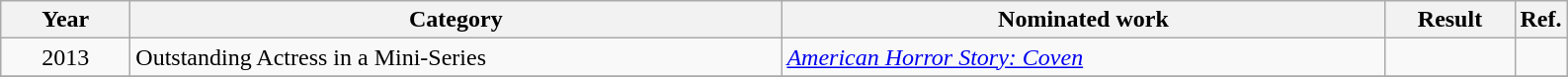<table class=wikitable>
<tr>
<th scope="col" style="width:5em;">Year</th>
<th scope="col" style="width:27em;">Category</th>
<th scope="col" style="width:25em;">Nominated work</th>
<th scope="col" style="width:5em;">Result</th>
<th>Ref.</th>
</tr>
<tr>
<td style="text-align:center;">2013</td>
<td>Outstanding Actress in a Mini-Series</td>
<td><em><a href='#'>American Horror Story: Coven</a></em></td>
<td></td>
<td align=center></td>
</tr>
<tr>
</tr>
</table>
